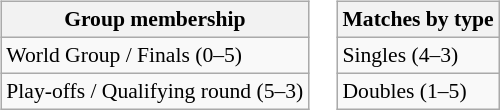<table>
<tr valign=top>
<td><br><table class="wikitable" style=font-size:90%>
<tr>
<th>Group membership</th>
</tr>
<tr>
<td>World Group / Finals (0–5)</td>
</tr>
<tr>
<td>Play-offs / Qualifying round (5–3)</td>
</tr>
</table>
</td>
<td><br><table class="wikitable" style=font-size:90%>
<tr>
<th>Matches by type</th>
</tr>
<tr>
<td>Singles (4–3)</td>
</tr>
<tr>
<td>Doubles (1–5)</td>
</tr>
</table>
</td>
</tr>
</table>
